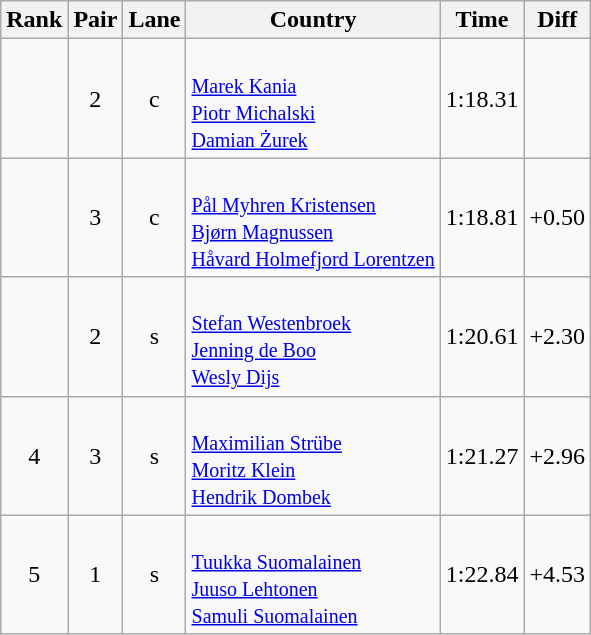<table class="wikitable sortable" style="text-align:center">
<tr>
<th>Rank</th>
<th>Pair</th>
<th>Lane</th>
<th>Country</th>
<th>Time</th>
<th>Diff</th>
</tr>
<tr>
<td></td>
<td>2</td>
<td>c</td>
<td align=left><br><small><a href='#'>Marek Kania</a><br><a href='#'>Piotr Michalski</a><br><a href='#'>Damian Żurek</a></small></td>
<td>1:18.31</td>
<td></td>
</tr>
<tr>
<td></td>
<td>3</td>
<td>c</td>
<td align=left><br><small><a href='#'>Pål Myhren Kristensen</a><br><a href='#'>Bjørn Magnussen</a><br><a href='#'>Håvard Holmefjord Lorentzen</a></small></td>
<td>1:18.81</td>
<td>+0.50</td>
</tr>
<tr>
<td></td>
<td>2</td>
<td>s</td>
<td align=left><br><small><a href='#'>Stefan Westenbroek</a><br><a href='#'>Jenning de Boo</a><br><a href='#'>Wesly Dijs</a></small></td>
<td>1:20.61</td>
<td>+2.30</td>
</tr>
<tr>
<td>4</td>
<td>3</td>
<td>s</td>
<td align=left><br><small><a href='#'>Maximilian Strübe</a><br><a href='#'>Moritz Klein</a><br><a href='#'>Hendrik Dombek</a></small></td>
<td>1:21.27</td>
<td>+2.96</td>
</tr>
<tr>
<td>5</td>
<td>1</td>
<td>s</td>
<td align=left><br><small><a href='#'>Tuukka Suomalainen</a><br><a href='#'>Juuso Lehtonen</a><br><a href='#'>Samuli Suomalainen</a></small></td>
<td>1:22.84</td>
<td>+4.53</td>
</tr>
</table>
